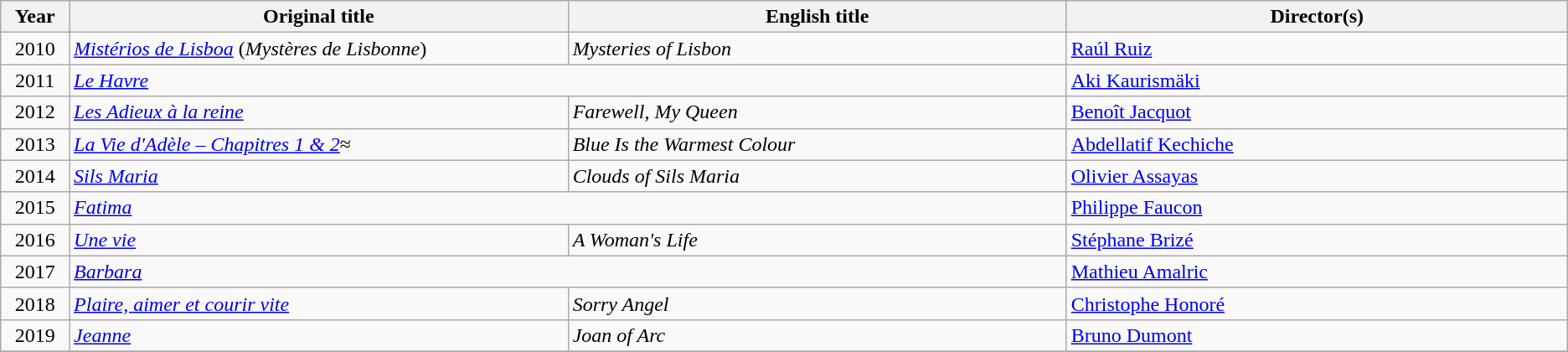<table class="wikitable plainrowheaders">
<tr>
<th scope="col" width="50">Year</th>
<th scope="col" width="450">Original title</th>
<th scope="col" width="450">English title</th>
<th scope="col" width="450">Director(s)</th>
</tr>
<tr>
<td align="center">2010</td>
<td><em><a href='#'>Mistérios de Lisboa</a></em> (<em>Mystères de Lisbonne</em>)</td>
<td><em>Mysteries of Lisbon</em></td>
<td><a href='#'>Raúl Ruiz</a></td>
</tr>
<tr>
<td align="center">2011</td>
<td colspan="2"><em><a href='#'>Le Havre</a></em></td>
<td><a href='#'>Aki Kaurismäki</a></td>
</tr>
<tr>
<td align="center">2012</td>
<td><em><a href='#'>Les Adieux à la reine</a></em></td>
<td><em>Farewell, My Queen</em></td>
<td><a href='#'>Benoît Jacquot</a></td>
</tr>
<tr>
<td align="center">2013</td>
<td><em><a href='#'>La Vie d'Adèle – Chapitres 1 & 2</a></em>≈</td>
<td><em>Blue Is the Warmest Colour</em></td>
<td><a href='#'>Abdellatif Kechiche</a></td>
</tr>
<tr>
<td align="center">2014</td>
<td><em><a href='#'>Sils Maria</a></em></td>
<td><em>Clouds of Sils Maria</em></td>
<td><a href='#'>Olivier Assayas</a></td>
</tr>
<tr>
<td align="center">2015</td>
<td colspan="2"><em><a href='#'>Fatima</a></em></td>
<td><a href='#'>Philippe Faucon</a></td>
</tr>
<tr>
<td align="center">2016</td>
<td><em><a href='#'>Une vie</a></em></td>
<td><em>A Woman's Life</em></td>
<td><a href='#'>Stéphane Brizé</a></td>
</tr>
<tr>
<td align="center">2017</td>
<td colspan="2"><em><a href='#'>Barbara</a></em></td>
<td><a href='#'>Mathieu Amalric</a></td>
</tr>
<tr>
<td align="center">2018</td>
<td><em><a href='#'>Plaire, aimer et courir vite</a></em></td>
<td><em>Sorry Angel</em></td>
<td><a href='#'>Christophe Honoré</a></td>
</tr>
<tr>
<td align="center">2019</td>
<td><em><a href='#'>Jeanne</a></em></td>
<td><em>Joan of Arc</em></td>
<td><a href='#'>Bruno Dumont</a></td>
</tr>
<tr>
</tr>
</table>
